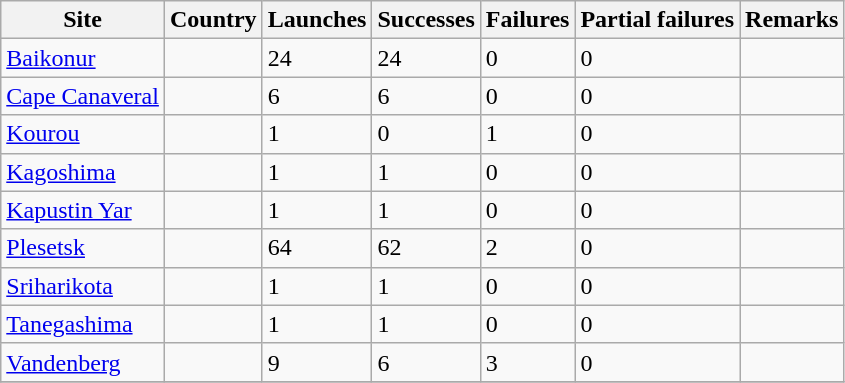<table class="wikitable sortable">
<tr>
<th>Site</th>
<th>Country</th>
<th>Launches</th>
<th>Successes</th>
<th>Failures</th>
<th>Partial failures</th>
<th>Remarks</th>
</tr>
<tr>
<td><a href='#'>Baikonur</a></td>
<td></td>
<td>24</td>
<td>24</td>
<td>0</td>
<td>0</td>
<td></td>
</tr>
<tr>
<td><a href='#'>Cape Canaveral</a></td>
<td></td>
<td>6</td>
<td>6</td>
<td>0</td>
<td>0</td>
<td></td>
</tr>
<tr>
<td><a href='#'>Kourou</a></td>
<td></td>
<td>1</td>
<td>0</td>
<td>1</td>
<td>0</td>
<td></td>
</tr>
<tr>
<td><a href='#'>Kagoshima</a></td>
<td></td>
<td>1</td>
<td>1</td>
<td>0</td>
<td>0</td>
<td></td>
</tr>
<tr>
<td><a href='#'>Kapustin Yar</a></td>
<td></td>
<td>1</td>
<td>1</td>
<td>0</td>
<td>0</td>
<td></td>
</tr>
<tr>
<td><a href='#'>Plesetsk</a></td>
<td></td>
<td>64</td>
<td>62</td>
<td>2</td>
<td>0</td>
<td></td>
</tr>
<tr>
<td><a href='#'>Sriharikota</a></td>
<td></td>
<td>1</td>
<td>1</td>
<td>0</td>
<td>0</td>
<td></td>
</tr>
<tr>
<td><a href='#'>Tanegashima</a></td>
<td></td>
<td>1</td>
<td>1</td>
<td>0</td>
<td>0</td>
<td></td>
</tr>
<tr>
<td><a href='#'>Vandenberg</a></td>
<td></td>
<td>9</td>
<td>6</td>
<td>3</td>
<td>0</td>
<td></td>
</tr>
<tr>
</tr>
</table>
